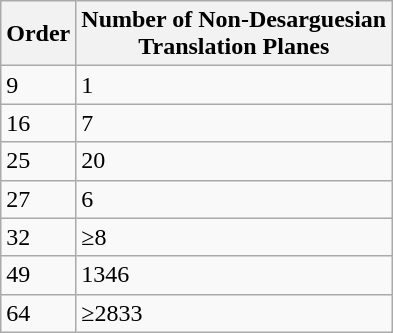<table class="wikitable">
<tr>
<th>Order</th>
<th>Number of Non-Desarguesian<br>Translation Planes</th>
</tr>
<tr>
<td>9</td>
<td>1</td>
</tr>
<tr>
<td>16</td>
<td>7</td>
</tr>
<tr>
<td>25</td>
<td>20</td>
</tr>
<tr>
<td>27</td>
<td>6</td>
</tr>
<tr>
<td>32</td>
<td>≥8</td>
</tr>
<tr>
<td>49</td>
<td>1346</td>
</tr>
<tr>
<td>64</td>
<td>≥2833</td>
</tr>
</table>
